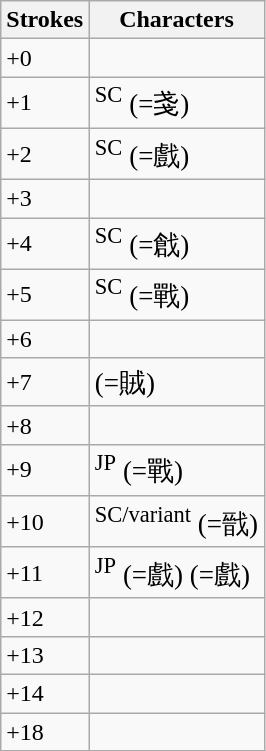<table class="wikitable">
<tr>
<th>Strokes</th>
<th>Characters</th>
</tr>
<tr --->
<td>+0</td>
<td style="font-size: large;"></td>
</tr>
<tr --->
<td>+1</td>
<td style="font-size: large;">  <sup>SC</sup> (=戔)</td>
</tr>
<tr --->
<td>+2</td>
<td style="font-size: large;">   <sup>SC</sup> (=戲) </td>
</tr>
<tr --->
<td>+3</td>
<td style="font-size: large;">  </td>
</tr>
<tr --->
<td>+4</td>
<td style="font-size: large;">   <sup>SC</sup> (=戧)</td>
</tr>
<tr --->
<td>+5</td>
<td style="font-size: large;"><sup>SC</sup> (=戰)</td>
</tr>
<tr --->
<td>+6</td>
<td style="font-size: large;"></td>
</tr>
<tr --->
<td>+7</td>
<td style="font-size: large;">    (=賊)</td>
</tr>
<tr --->
<td>+8</td>
<td style="font-size: large;">  </td>
</tr>
<tr --->
<td>+9</td>
<td style="font-size: large;">      <sup>JP</sup> (=戰)</td>
</tr>
<tr --->
<td>+10</td>
<td style="font-size: large;">     <sup>SC/variant</sup> (=戩)</td>
</tr>
<tr --->
<td>+11</td>
<td style="font-size: large;">  <sup>JP</sup> (=戲)  (=戲) </td>
</tr>
<tr --->
<td>+12</td>
<td style="font-size: large;"></td>
</tr>
<tr --->
<td>+13</td>
<td style="font-size: large;"></td>
</tr>
<tr --->
<td>+14</td>
<td style="font-size: large;"> </td>
</tr>
<tr --->
<td>+18</td>
<td style="font-size: large;"></td>
</tr>
</table>
